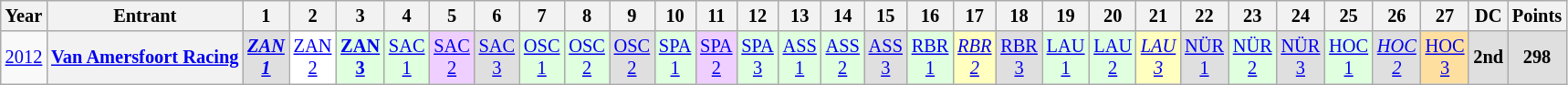<table class="wikitable" style="text-align:center; font-size:85%">
<tr>
<th>Year</th>
<th>Entrant</th>
<th>1</th>
<th>2</th>
<th>3</th>
<th>4</th>
<th>5</th>
<th>6</th>
<th>7</th>
<th>8</th>
<th>9</th>
<th>10</th>
<th>11</th>
<th>12</th>
<th>13</th>
<th>14</th>
<th>15</th>
<th>16</th>
<th>17</th>
<th>18</th>
<th>19</th>
<th>20</th>
<th>21</th>
<th>22</th>
<th>23</th>
<th>24</th>
<th>25</th>
<th>26</th>
<th>27</th>
<th>DC</th>
<th>Points</th>
</tr>
<tr>
<td><a href='#'>2012</a></td>
<th nowrap><a href='#'>Van Amersfoort Racing</a></th>
<td style="background:#DFDFDF;"><strong><em><a href='#'>ZAN<br>1</a></em></strong><br></td>
<td style="background:#FFFFFF;"><a href='#'>ZAN<br>2</a><br></td>
<td style="background:#DFFFDF;"><strong><a href='#'>ZAN<br>3</a></strong><br></td>
<td style="background:#DFFFDF;"><a href='#'>SAC<br>1</a><br></td>
<td style="background:#EFCFFF;"><a href='#'>SAC<br>2</a><br></td>
<td style="background:#DFDFDF;"><a href='#'>SAC<br>3</a><br></td>
<td style="background:#DFFFDF;"><a href='#'>OSC<br>1</a><br></td>
<td style="background:#DFFFDF;"><a href='#'>OSC<br>2</a><br></td>
<td style="background:#DFDFDF;"><a href='#'>OSC<br>2</a><br></td>
<td style="background:#DFFFDF;"><a href='#'>SPA<br>1</a><br></td>
<td style="background:#EFCFFF;"><a href='#'>SPA<br>2</a><br></td>
<td style="background:#DFFFDF;"><a href='#'>SPA<br>3</a><br></td>
<td style="background:#DFFFDF;"><a href='#'>ASS<br>1</a><br></td>
<td style="background:#DFFFDF;"><a href='#'>ASS<br>2</a><br></td>
<td style="background:#DFDFDF;"><a href='#'>ASS<br>3</a><br></td>
<td style="background:#DFFFDF;"><a href='#'>RBR<br>1</a><br></td>
<td style="background:#FFFFBF;"><em><a href='#'>RBR<br>2</a></em><br></td>
<td style="background:#DFDFDF;"><a href='#'>RBR<br>3</a><br></td>
<td style="background:#DFFFDF;"><a href='#'>LAU<br>1</a><br></td>
<td style="background:#DFFFDF;"><a href='#'>LAU<br>2</a><br></td>
<td style="background:#FFFFBF;"><em><a href='#'>LAU<br>3</a></em><br></td>
<td style="background:#DFDFDF;"><a href='#'>NÜR<br>1</a><br></td>
<td style="background:#DFFFDF;"><a href='#'>NÜR<br>2</a><br></td>
<td style="background:#DFDFDF;"><a href='#'>NÜR<br>3</a><br></td>
<td style="background:#DFFFDF;"><a href='#'>HOC<br>1</a><br></td>
<td style="background:#DFDFDF;"><em><a href='#'>HOC<br>2</a></em><br></td>
<td style="background:#FFDF9F;"><a href='#'>HOC<br>3</a><br></td>
<th style="background:#DFDFDF;">2nd</th>
<th style="background:#DFDFDF;">298</th>
</tr>
</table>
